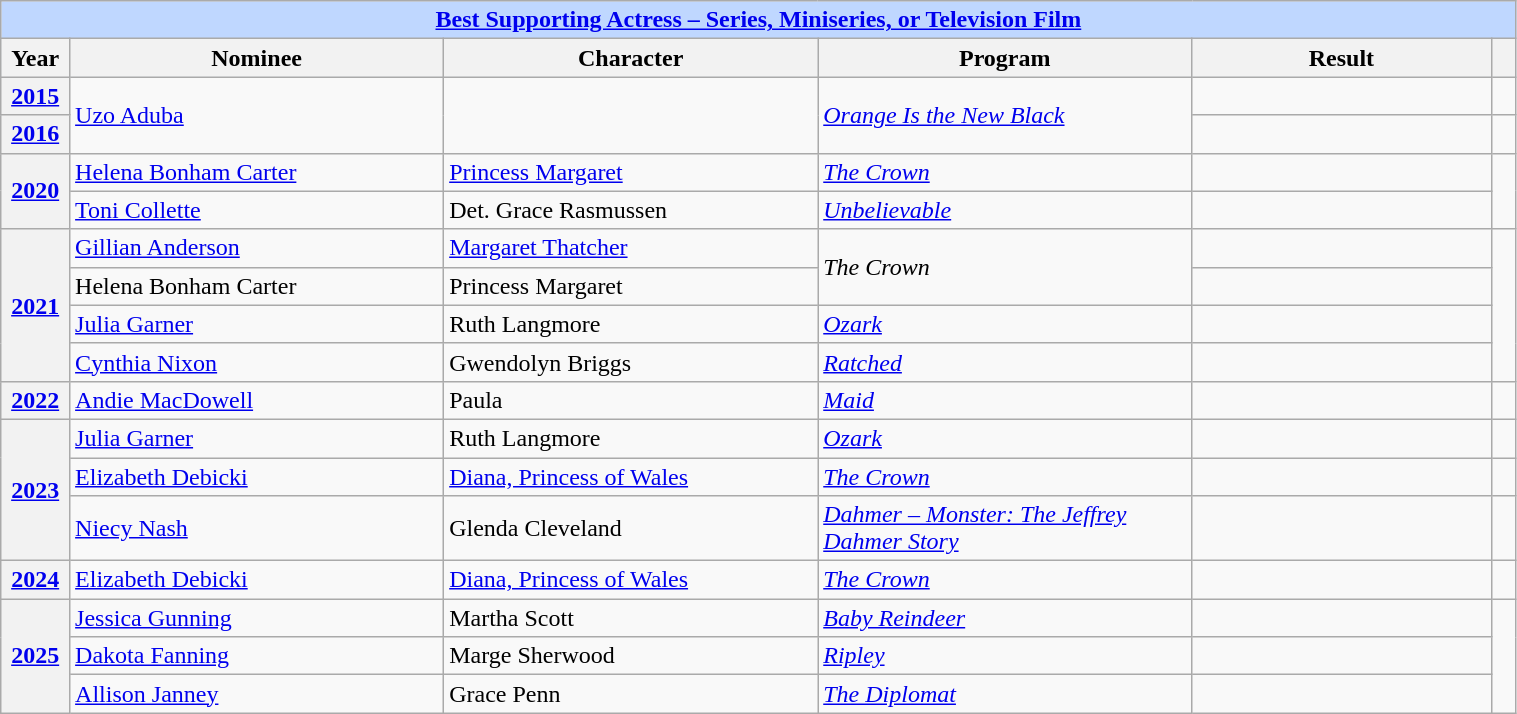<table class="wikitable plainrowheaders" style="width:80%;">
<tr style="background:#bfd7ff;">
<td colspan="6" style="text-align:center;"><strong><a href='#'>Best Supporting Actress – Series, Miniseries, or Television Film</a></strong></td>
</tr>
<tr style="background:#ebf5ff;">
<th style="width:1%;">Year</th>
<th style="width:15%;">Nominee</th>
<th style="width:15%;">Character</th>
<th style="width:15%;">Program</th>
<th style="width:12%;">Result</th>
<th style="width:1%;"></th>
</tr>
<tr>
<th scope=row style="text-align:center;"><a href='#'>2015</a></th>
<td rowspan="2"><a href='#'>Uzo Aduba</a></td>
<td rowspan="2"></td>
<td rowspan="2"><em><a href='#'>Orange Is the New Black</a></em></td>
<td></td>
<td style="text-align:center;"></td>
</tr>
<tr>
<th scope=row style="text-align:center;"><a href='#'>2016</a></th>
<td></td>
<td style="text-align:center;"></td>
</tr>
<tr>
<th scope=row rowspan="2" style="text-align:center;"><a href='#'>2020</a></th>
<td><a href='#'>Helena Bonham Carter</a></td>
<td><a href='#'>Princess Margaret</a></td>
<td><em><a href='#'>The Crown</a></em></td>
<td></td>
<td rowspan="2" style="text-align:center;"></td>
</tr>
<tr>
<td><a href='#'>Toni Collette</a></td>
<td>Det. Grace Rasmussen</td>
<td><em><a href='#'>Unbelievable</a></em></td>
<td></td>
</tr>
<tr>
<th scope="row" rowspan="4" style="text-align:center;"><a href='#'>2021</a></th>
<td><a href='#'>Gillian Anderson</a></td>
<td><a href='#'>Margaret Thatcher</a></td>
<td rowspan="2"><em>The Crown</em></td>
<td></td>
<td rowspan="4" style="text-align:center;"></td>
</tr>
<tr>
<td>Helena Bonham Carter</td>
<td>Princess Margaret</td>
<td></td>
</tr>
<tr>
<td><a href='#'>Julia Garner</a></td>
<td>Ruth Langmore</td>
<td><em><a href='#'>Ozark</a></em></td>
<td></td>
</tr>
<tr>
<td><a href='#'>Cynthia Nixon</a></td>
<td>Gwendolyn Briggs</td>
<td><em><a href='#'>Ratched</a></em></td>
<td></td>
</tr>
<tr>
<th scope=row style="text-align:center;"><a href='#'>2022</a></th>
<td><a href='#'>Andie MacDowell</a></td>
<td>Paula</td>
<td><em><a href='#'>Maid</a></em></td>
<td></td>
<td style="text-align:center;"></td>
</tr>
<tr>
<th scope="row" rowspan="3" style="text-align:center;"><a href='#'>2023</a></th>
<td><a href='#'>Julia Garner</a></td>
<td>Ruth Langmore</td>
<td><em><a href='#'>Ozark</a></em></td>
<td></td>
<td></td>
</tr>
<tr>
<td><a href='#'>Elizabeth Debicki</a></td>
<td><a href='#'>Diana, Princess of Wales</a></td>
<td><em><a href='#'>The Crown</a></em></td>
<td></td>
<td></td>
</tr>
<tr>
<td><a href='#'>Niecy Nash</a></td>
<td>Glenda Cleveland</td>
<td><em><a href='#'>Dahmer – Monster: The Jeffrey Dahmer Story</a></em></td>
<td></td>
<td></td>
</tr>
<tr>
<th scope=row style="text-align:center;"><a href='#'>2024</a></th>
<td><a href='#'>Elizabeth Debicki</a></td>
<td><a href='#'>Diana, Princess of Wales</a></td>
<td><em><a href='#'>The Crown</a></em></td>
<td></td>
<td></td>
</tr>
<tr>
<th scope=row rowspan=3 style="text-align:center;"><a href='#'>2025</a></th>
<td><a href='#'>Jessica Gunning</a></td>
<td>Martha Scott</td>
<td><em><a href='#'>Baby Reindeer</a></em></td>
<td></td>
<td rowspan=3></td>
</tr>
<tr>
<td><a href='#'>Dakota Fanning</a></td>
<td>Marge Sherwood</td>
<td><em><a href='#'>Ripley</a></em></td>
<td></td>
</tr>
<tr>
<td><a href='#'>Allison Janney</a></td>
<td>Grace Penn</td>
<td><em><a href='#'>The Diplomat</a></em></td>
<td></td>
</tr>
</table>
